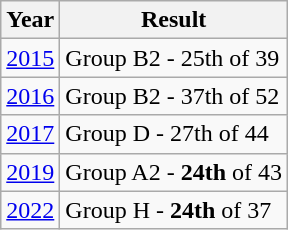<table class="wikitable">
<tr>
<th>Year</th>
<th>Result</th>
</tr>
<tr>
<td> <a href='#'>2015</a></td>
<td>Group B2 - 25th of 39</td>
</tr>
<tr>
<td> <a href='#'>2016</a></td>
<td>Group B2 - 37th of 52</td>
</tr>
<tr>
<td> <a href='#'>2017</a></td>
<td>Group D - 27th of 44</td>
</tr>
<tr>
<td> <a href='#'>2019</a></td>
<td>Group A2 - <strong>24th</strong> of 43</td>
</tr>
<tr>
<td> <a href='#'>2022</a></td>
<td>Group H - <strong>24th</strong> of 37</td>
</tr>
</table>
